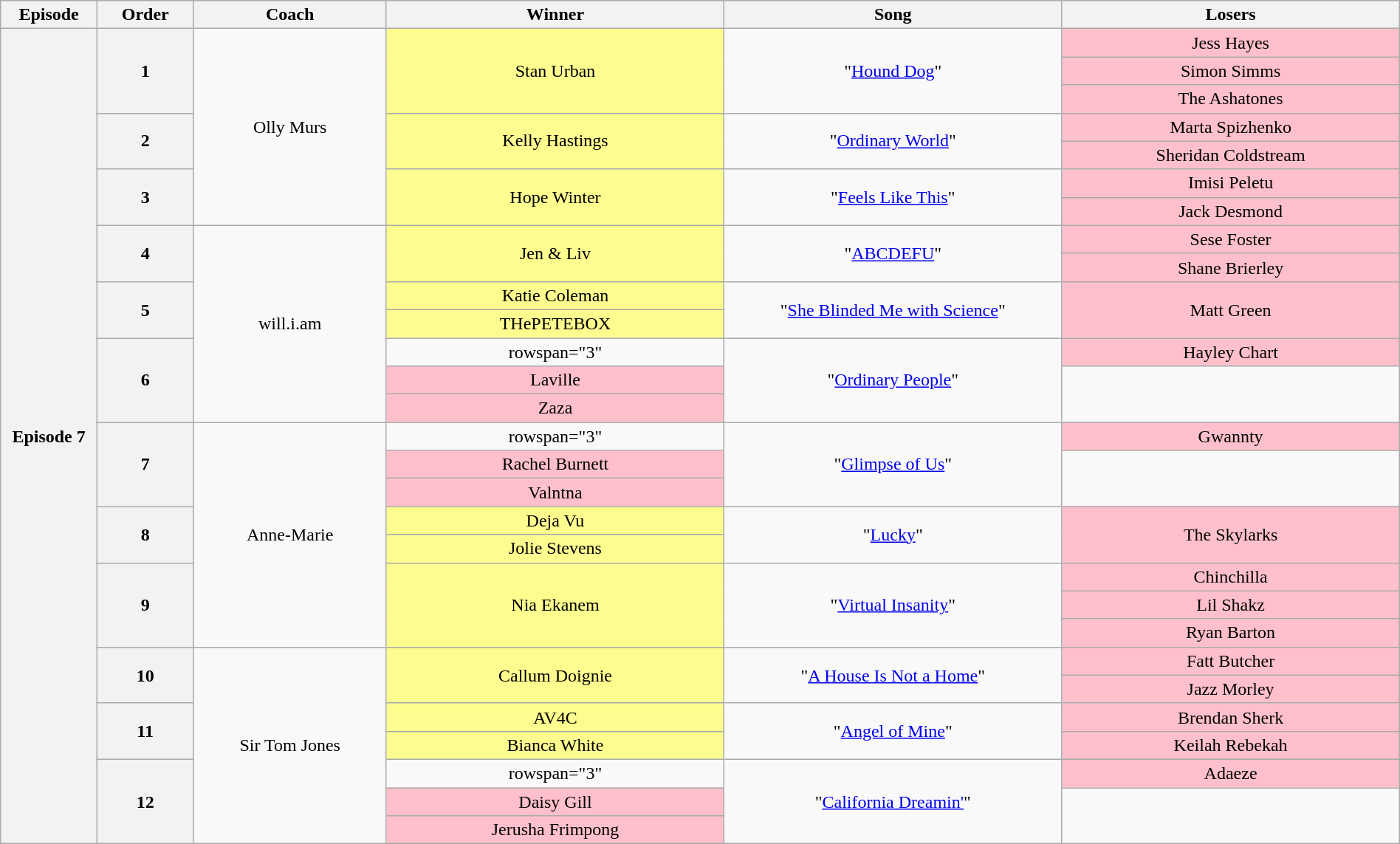<table class="wikitable" style="text-align: center; width: 100%">
<tr>
<th style="width:05%">Episode</th>
<th style="width:05%">Order</th>
<th style="width:10%">Coach</th>
<th style="width:17.5%">Winner</th>
<th style="width:17.5%">Song</th>
<th style="width:17.5%">Losers</th>
</tr>
<tr>
<th scope="row" rowspan="34">Episode 7<br></th>
<th rowspan="3">1</th>
<td rowspan="7">Olly Murs</td>
<td rowspan="3" bgcolor="#fdfc8f">Stan Urban</td>
<td rowspan="3">"<a href='#'>Hound Dog</a>"</td>
<td bgcolor="pink">Jess Hayes</td>
</tr>
<tr>
<td bgcolor="pink">Simon Simms</td>
</tr>
<tr>
<td bgcolor="pink">The Ashatones</td>
</tr>
<tr>
<th rowspan="2">2</th>
<td rowspan="2" bgcolor="#fdfc8f">Kelly Hastings</td>
<td rowspan="2">"<a href='#'>Ordinary World</a>"</td>
<td bgcolor="pink">Marta Spizhenko</td>
</tr>
<tr>
<td bgcolor="pink">Sheridan Coldstream</td>
</tr>
<tr>
<th rowspan="2">3</th>
<td rowspan="2" bgcolor="#fdfc8f">Hope Winter</td>
<td rowspan="2">"<a href='#'>Feels Like This</a>"</td>
<td bgcolor="pink">Imisi Peletu</td>
</tr>
<tr>
<td bgcolor="pink">Jack Desmond</td>
</tr>
<tr>
<th rowspan="2">4</th>
<td rowspan="7">will.i.am</td>
<td rowspan="2" bgcolor="#fdfc8f">Jen & Liv</td>
<td rowspan="2">"<a href='#'>ABCDEFU</a>"</td>
<td bgcolor="pink">Sese Foster</td>
</tr>
<tr>
<td bgcolor="pink">Shane Brierley</td>
</tr>
<tr>
<th rowspan="2">5</th>
<td bgcolor="#fdfc8f">Katie Coleman</td>
<td rowspan="2">"<a href='#'>She Blinded Me with Science</a>"</td>
<td rowspan="2" bgcolor="pink">Matt Green</td>
</tr>
<tr>
<td bgcolor="#fdfc8f">THePETEBOX</td>
</tr>
<tr>
<th rowspan="3">6</th>
<td>rowspan="3" </td>
<td rowspan="3">"<a href='#'>Ordinary People</a>"</td>
<td bgcolor="pink">Hayley Chart</td>
</tr>
<tr>
<td bgcolor="pink">Laville</td>
</tr>
<tr>
<td bgcolor="pink">Zaza</td>
</tr>
<tr>
<th rowspan="3">7</th>
<td rowspan="8">Anne-Marie</td>
<td>rowspan="3" </td>
<td rowspan="3">"<a href='#'>Glimpse of Us</a>"</td>
<td bgcolor="pink">Gwannty</td>
</tr>
<tr>
<td bgcolor="pink">Rachel Burnett</td>
</tr>
<tr>
<td bgcolor="pink">Valntna</td>
</tr>
<tr>
<th rowspan="2">8</th>
<td bgcolor="#fdfc8f">Deja Vu</td>
<td rowspan="2">"<a href='#'>Lucky</a>"</td>
<td rowspan="2" bgcolor="pink">The Skylarks</td>
</tr>
<tr>
<td bgcolor="fdfc8f">Jolie Stevens</td>
</tr>
<tr>
<th rowspan="3">9</th>
<td rowspan="3" bgcolor="#fdfc8f">Nia Ekanem</td>
<td rowspan="3">"<a href='#'>Virtual Insanity</a>"</td>
<td bgcolor="pink">Chinchilla</td>
</tr>
<tr>
<td bgcolor="pink">Lil Shakz</td>
</tr>
<tr>
<td bgcolor="pink">Ryan Barton</td>
</tr>
<tr>
<th rowspan="2">10</th>
<td rowspan="7">Sir Tom Jones</td>
<td rowspan="2" bgcolor="#fdfc8f">Callum Doignie</td>
<td rowspan="2">"<a href='#'>A House Is Not a Home</a>"</td>
<td bgcolor="pink">Fatt Butcher</td>
</tr>
<tr>
<td bgcolor="pink">Jazz Morley</td>
</tr>
<tr>
<th rowspan="2">11</th>
<td bgcolor="#fdfc8f">AV4C</td>
<td rowspan="2">"<a href='#'>Angel of Mine</a>"</td>
<td bgcolor="pink">Brendan Sherk</td>
</tr>
<tr>
<td bgcolor="#fdfc8f">Bianca White</td>
<td bgcolor="pink">Keilah Rebekah</td>
</tr>
<tr>
<th rowspan="3">12</th>
<td>rowspan="3" </td>
<td rowspan="3">"<a href='#'>California Dreamin'</a>"</td>
<td bgcolor="pink">Adaeze</td>
</tr>
<tr>
<td bgcolor="pink">Daisy Gill</td>
</tr>
<tr>
<td bgcolor="pink">Jerusha Frimpong</td>
</tr>
</table>
